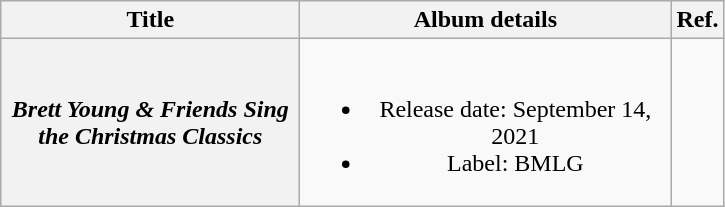<table class="wikitable plainrowheaders" style="text-align:center;">
<tr>
<th scope="col" style="width:12em;">Title</th>
<th scope="col" style="width:15em;">Album details</th>
<th scope="col">Ref.</th>
</tr>
<tr>
<th scope="row"><em>Brett Young & Friends Sing the Christmas Classics</em></th>
<td><br><ul><li>Release date: September 14, 2021</li><li>Label: BMLG</li></ul></td>
<td scope="row"><br></td>
</tr>
</table>
